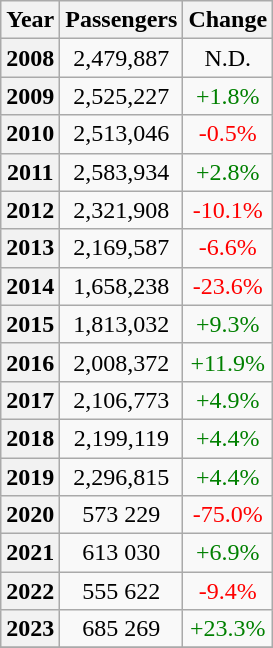<table class="wikitable sortable" style="text-align:center;">
<tr>
<th>Year</th>
<th>Passengers</th>
<th>Change</th>
</tr>
<tr>
<th>2008</th>
<td>2,479,887</td>
<td>N.D.</td>
</tr>
<tr>
<th>2009</th>
<td>2,525,227</td>
<td style="color:green">+1.8%</td>
</tr>
<tr>
<th>2010</th>
<td>2,513,046</td>
<td style="color:red">-0.5%</td>
</tr>
<tr>
<th>2011</th>
<td>2,583,934</td>
<td style="color:green">+2.8%</td>
</tr>
<tr>
<th>2012</th>
<td>2,321,908</td>
<td style="color:red">-10.1%</td>
</tr>
<tr>
<th>2013</th>
<td>2,169,587</td>
<td style="color:red">-6.6%</td>
</tr>
<tr>
<th>2014</th>
<td>1,658,238</td>
<td style="color:red">-23.6%</td>
</tr>
<tr>
<th>2015</th>
<td>1,813,032</td>
<td style="color:green">+9.3%</td>
</tr>
<tr>
<th>2016</th>
<td>2,008,372</td>
<td style="color:green">+11.9%</td>
</tr>
<tr>
<th>2017</th>
<td>2,106,773</td>
<td style="color:green">+4.9%</td>
</tr>
<tr>
<th>2018</th>
<td>2,199,119</td>
<td style="color:green">+4.4%</td>
</tr>
<tr>
<th>2019</th>
<td>2,296,815</td>
<td style="color:green">+4.4%</td>
</tr>
<tr>
<th>2020</th>
<td>573 229</td>
<td style="color:red">-75.0%</td>
</tr>
<tr>
<th>2021</th>
<td>613 030</td>
<td style="color:green">+6.9%</td>
</tr>
<tr>
<th>2022</th>
<td>555 622</td>
<td style="color:red">-9.4%</td>
</tr>
<tr>
<th>2023</th>
<td>685 269</td>
<td style="color:green">+23.3%</td>
</tr>
<tr>
</tr>
</table>
